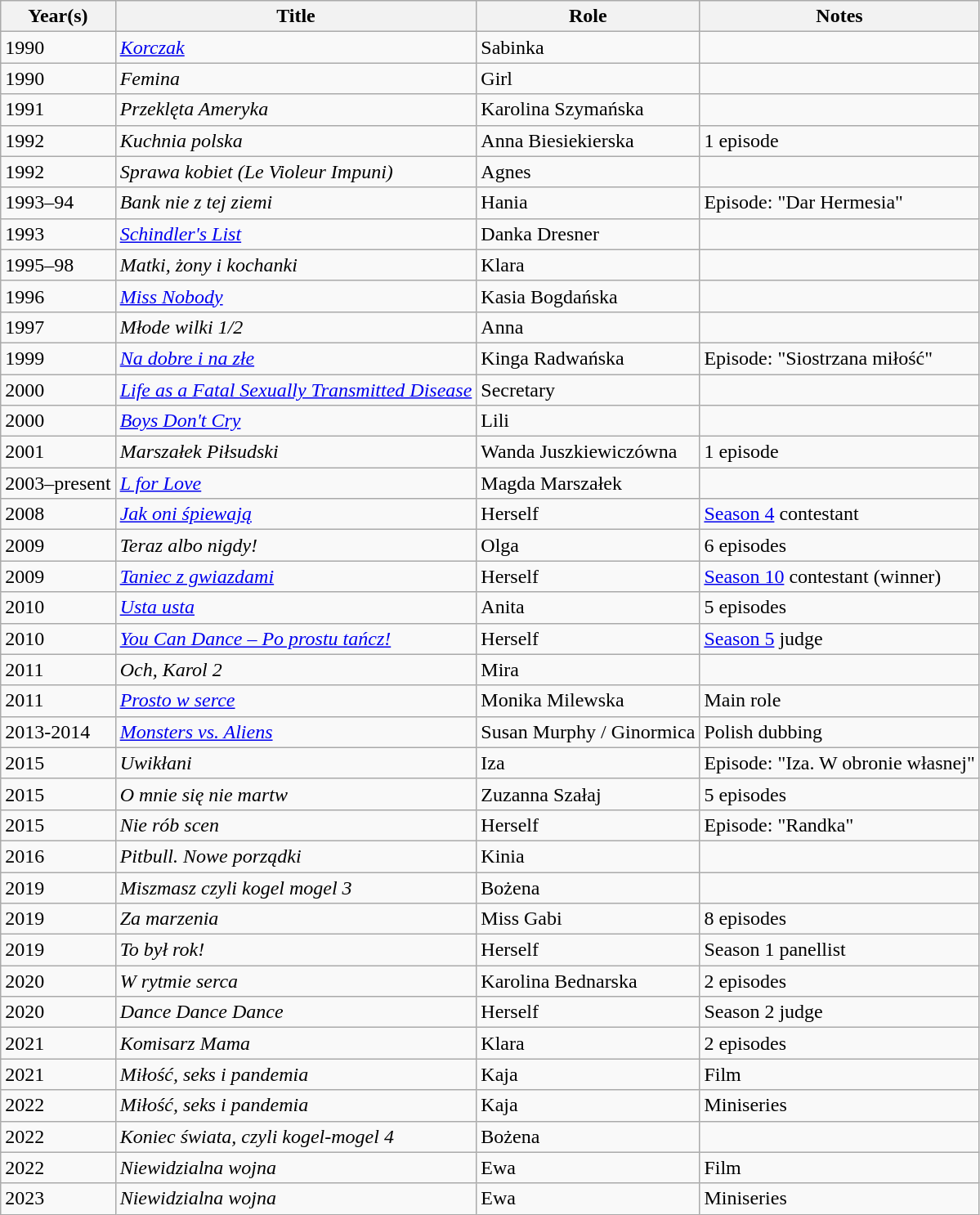<table class="wikitable">
<tr>
<th>Year(s)</th>
<th>Title</th>
<th>Role</th>
<th>Notes</th>
</tr>
<tr>
<td>1990</td>
<td><em><a href='#'>Korczak</a></em></td>
<td>Sabinka</td>
<td></td>
</tr>
<tr>
<td>1990</td>
<td><em>Femina</em></td>
<td>Girl</td>
<td></td>
</tr>
<tr>
<td>1991</td>
<td><em>Przeklęta Ameryka</em></td>
<td>Karolina Szymańska</td>
<td></td>
</tr>
<tr>
<td>1992</td>
<td><em>Kuchnia polska</em></td>
<td>Anna Biesiekierska</td>
<td>1 episode</td>
</tr>
<tr>
<td>1992</td>
<td><em>Sprawa kobiet (Le Violeur Impuni)</em></td>
<td>Agnes</td>
<td></td>
</tr>
<tr>
<td>1993–94</td>
<td><em>Bank nie z tej ziemi</em></td>
<td>Hania</td>
<td>Episode: "Dar Hermesia"</td>
</tr>
<tr>
<td>1993</td>
<td><em><a href='#'>Schindler's List</a></em></td>
<td>Danka Dresner</td>
<td></td>
</tr>
<tr>
<td>1995–98</td>
<td><em>Matki, żony i kochanki</em></td>
<td>Klara</td>
<td></td>
</tr>
<tr>
<td>1996</td>
<td><em><a href='#'>Miss Nobody</a></em></td>
<td>Kasia Bogdańska</td>
<td></td>
</tr>
<tr>
<td>1997</td>
<td><em>Młode wilki 1/2</em></td>
<td>Anna</td>
<td></td>
</tr>
<tr>
<td>1999</td>
<td><em><a href='#'>Na dobre i na złe</a></em></td>
<td>Kinga Radwańska</td>
<td>Episode: "Siostrzana miłość"</td>
</tr>
<tr>
<td>2000</td>
<td><em><a href='#'>Life as a Fatal Sexually Transmitted Disease</a></em></td>
<td>Secretary</td>
<td></td>
</tr>
<tr>
<td>2000</td>
<td><em><a href='#'>Boys Don't Cry</a></em></td>
<td>Lili</td>
<td></td>
</tr>
<tr>
<td>2001</td>
<td><em>Marszałek Piłsudski</em></td>
<td>Wanda Juszkiewiczówna</td>
<td>1 episode</td>
</tr>
<tr>
<td>2003–present</td>
<td><em><a href='#'>L for Love</a></em></td>
<td>Magda Marszałek</td>
<td></td>
</tr>
<tr>
<td>2008</td>
<td><em><a href='#'>Jak oni śpiewają</a></em></td>
<td>Herself</td>
<td><a href='#'>Season 4</a> contestant</td>
</tr>
<tr>
<td>2009</td>
<td><em>Teraz albo nigdy!</em></td>
<td>Olga</td>
<td>6 episodes</td>
</tr>
<tr>
<td>2009</td>
<td><em><a href='#'>Taniec z gwiazdami</a></em></td>
<td>Herself</td>
<td><a href='#'>Season 10</a> contestant (winner)</td>
</tr>
<tr>
<td>2010</td>
<td><em><a href='#'>Usta usta</a></em></td>
<td>Anita</td>
<td>5 episodes</td>
</tr>
<tr>
<td>2010</td>
<td><em><a href='#'>You Can Dance – Po prostu tańcz!</a></em></td>
<td>Herself</td>
<td><a href='#'>Season 5</a> judge</td>
</tr>
<tr>
<td>2011</td>
<td><em>Och, Karol 2</em></td>
<td>Mira</td>
<td></td>
</tr>
<tr>
<td>2011</td>
<td><em><a href='#'>Prosto w serce</a></em></td>
<td>Monika Milewska</td>
<td>Main role</td>
</tr>
<tr>
<td>2013-2014</td>
<td><em><a href='#'>Monsters vs. Aliens</a></em></td>
<td>Susan Murphy / Ginormica</td>
<td>Polish dubbing</td>
</tr>
<tr>
<td>2015</td>
<td><em>Uwikłani</em></td>
<td>Iza</td>
<td>Episode: "Iza. W obronie własnej"</td>
</tr>
<tr>
<td>2015</td>
<td><em>O mnie się nie martw</em></td>
<td>Zuzanna Szałaj</td>
<td>5 episodes</td>
</tr>
<tr>
<td>2015</td>
<td><em>Nie rób scen</em></td>
<td>Herself</td>
<td>Episode: "Randka"</td>
</tr>
<tr>
<td>2016</td>
<td><em>Pitbull. Nowe porządki</em></td>
<td>Kinia</td>
<td></td>
</tr>
<tr>
<td>2019</td>
<td><em>Miszmasz czyli kogel mogel 3</em></td>
<td>Bożena</td>
<td></td>
</tr>
<tr>
<td>2019</td>
<td><em>Za marzenia</em></td>
<td>Miss Gabi</td>
<td>8 episodes</td>
</tr>
<tr>
<td>2019</td>
<td><em>To był rok!</em></td>
<td>Herself</td>
<td>Season 1 panellist</td>
</tr>
<tr>
<td>2020</td>
<td><em>W rytmie serca</em></td>
<td>Karolina Bednarska</td>
<td>2 episodes</td>
</tr>
<tr>
<td>2020</td>
<td><em>Dance Dance Dance</em></td>
<td>Herself</td>
<td>Season 2 judge</td>
</tr>
<tr>
<td>2021</td>
<td><em>Komisarz Mama</em></td>
<td>Klara</td>
<td>2 episodes</td>
</tr>
<tr>
<td>2021</td>
<td><em>Miłość, seks i pandemia</em></td>
<td>Kaja</td>
<td>Film</td>
</tr>
<tr>
<td>2022</td>
<td><em>Miłość, seks i pandemia</em></td>
<td>Kaja</td>
<td>Miniseries</td>
</tr>
<tr>
<td>2022</td>
<td><em>Koniec świata, czyli kogel-mogel 4</em></td>
<td>Bożena</td>
<td></td>
</tr>
<tr>
<td>2022</td>
<td><em>Niewidzialna wojna</em></td>
<td>Ewa</td>
<td>Film</td>
</tr>
<tr>
<td>2023</td>
<td><em>Niewidzialna wojna</em></td>
<td>Ewa</td>
<td>Miniseries</td>
</tr>
</table>
